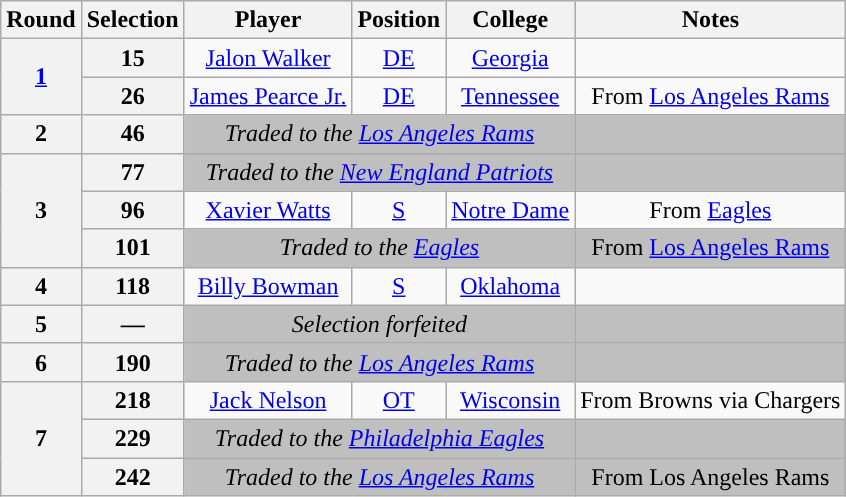<table class="wikitable" style="text-align:center">
<tr>
<th>Round</th>
<th>Selection</th>
<th>Player</th>
<th>Position</th>
<th>College</th>
<th>Notes</th>
</tr>
<tr>
<th rowspan="2"><a href='#'>1</a></th>
<th>15</th>
<td><a href='#'>Jalon Walker</a></td>
<td><a href='#'>DE</a></td>
<td><a href='#'>Georgia</a></td>
<td></td>
</tr>
<tr>
<th>26</th>
<td><a href='#'>James Pearce Jr.</a></td>
<td><a href='#'>DE</a></td>
<td><a href='#'>Tennessee</a></td>
<td>From <a href='#'>Los Angeles Rams</a></td>
</tr>
<tr>
<th>2</th>
<th>46</th>
<td colspan="3" style="background:#BFBFBF"><em>Traded to the <a href='#'>Los Angeles Rams</a></em></td>
<td style="background:#BFBFBF"></td>
</tr>
<tr>
<th rowspan="3">3</th>
<th>77</th>
<td colspan=3 style="background:#BFBFBF"><em>Traded to the <a href='#'>New England Patriots</a></em></td>
<td style="background:#BFBFBF"></td>
</tr>
<tr>
<th>96</th>
<td><a href='#'>Xavier Watts</a></td>
<td><a href='#'>S</a></td>
<td><a href='#'>Notre Dame</a></td>
<td>From <a href='#'>Eagles</a></td>
</tr>
<tr>
<th>101</th>
<td colspan="3" style="background:#BFBFBF"><em>Traded to the <a href='#'>Eagles</a></em></td>
<td style="background:#BFBFBF">From <a href='#'>Los Angeles Rams</a></td>
</tr>
<tr>
<th>4</th>
<th>118</th>
<td><a href='#'>Billy Bowman</a></td>
<td><a href='#'>S</a></td>
<td><a href='#'>Oklahoma</a></td>
<td></td>
</tr>
<tr>
<th>5</th>
<th>—</th>
<td colspan=3 style="background:#BFBFBF"><em>Selection forfeited</em></td>
<td style="background:#BFBFBF"></td>
</tr>
<tr>
<th>6</th>
<th>190</th>
<td colspan=3 style="background:#BFBFBF"><em>Traded to the <a href='#'>Los Angeles Rams</a></em></td>
<td style="background:#BFBFBF"></td>
</tr>
<tr>
<th rowspan="3">7</th>
<th>218</th>
<td><a href='#'>Jack Nelson</a></td>
<td><a href='#'>OT</a></td>
<td><a href='#'>Wisconsin</a></td>
<td>From Browns via Chargers</td>
</tr>
<tr>
<th>229</th>
<td colspan=3 style="background:#BFBFBF"><em>Traded to the <a href='#'>Philadelphia Eagles</a></em></td>
<td style="background:#BFBFBF"></td>
</tr>
<tr>
<th>242</th>
<td colspan="3" style="background:#BFBFBF"><em>Traded to the <a href='#'>Los Angeles Rams</a></em></td>
<td style="background:#BFBFBF">From Los Angeles Rams</td>
</tr>
</table>
